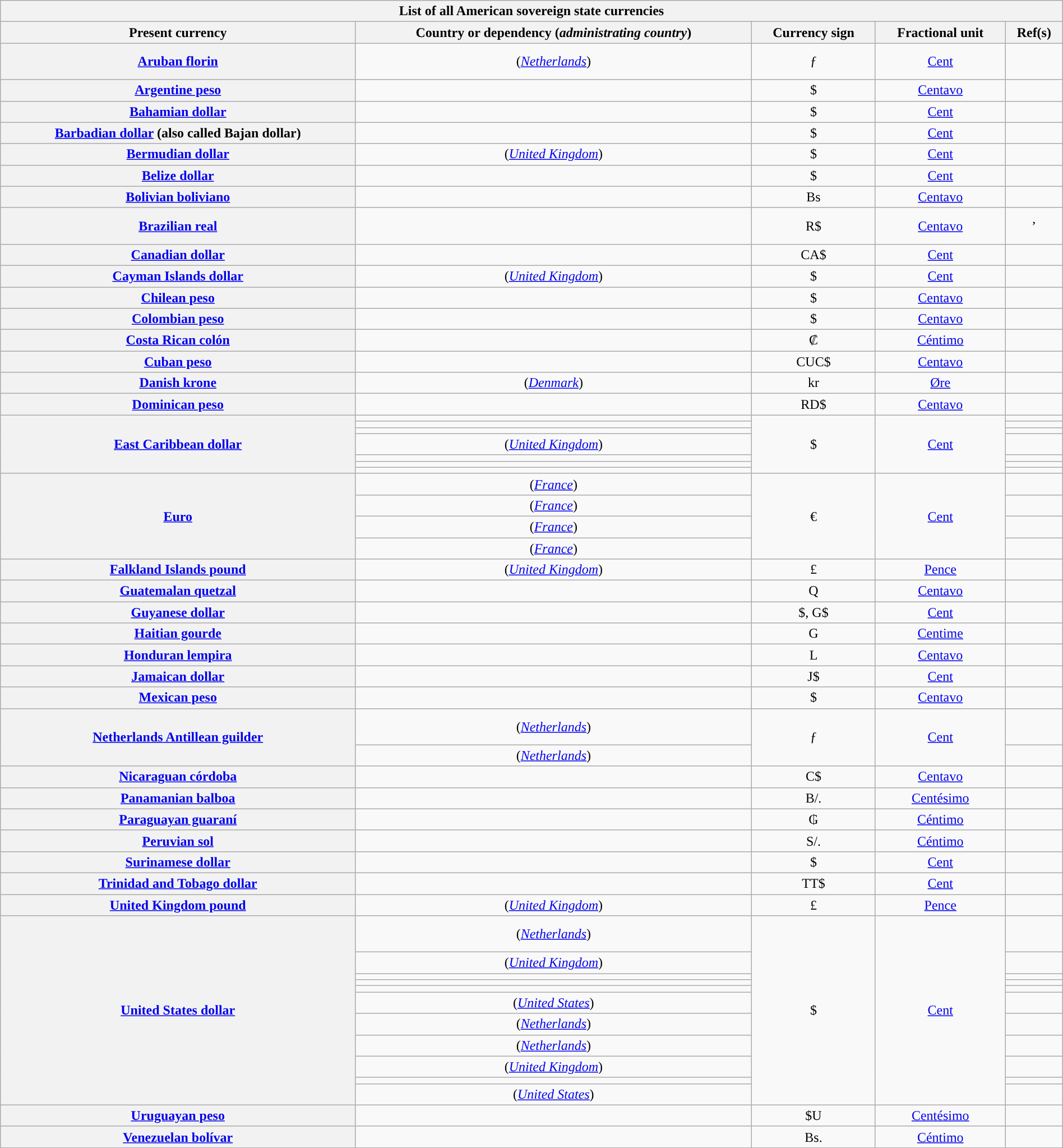<table class="sortable wikitable plainrowheaders" style="width:100%; text-align: center">
<tr>
<th colspan="5">List of all American sovereign state currencies</th>
</tr>
<tr>
<th scope="col">Present currency</th>
<th scope="col">Country or dependency (<em>administrating country</em>)</th>
<th scope="col" class="unsortable">Currency sign</th>
<th scope="col">Fractional unit</th>
<th scope="col" class="unsortable">Ref(s)</th>
</tr>
<tr>
<th scope="row"><a href='#'>Aruban florin</a></th>
<td> (<em><a href='#'>Netherlands</a></em>)</td>
<td>ƒ</td>
<td><a href='#'>Cent</a></td>
<td style="text-align:center;"><br><br></td>
</tr>
<tr>
<th scope="row"><a href='#'>Argentine peso</a></th>
<td></td>
<td>$</td>
<td><a href='#'>Centavo</a></td>
<td style="text-align:center;"><br></td>
</tr>
<tr>
<th scope="row"><a href='#'>Bahamian dollar</a></th>
<td></td>
<td>$</td>
<td><a href='#'>Cent</a></td>
<td style="text-align:center;"></td>
</tr>
<tr>
<th scope="row"><a href='#'>Barbadian dollar</a> (also called Bajan dollar)</th>
<td></td>
<td>$</td>
<td><a href='#'>Cent</a></td>
<td style="text-align:center;"><br></td>
</tr>
<tr>
<th scope="row"><a href='#'>Bermudian dollar</a></th>
<td> (<em><a href='#'>United Kingdom</a></em>)</td>
<td>$</td>
<td><a href='#'>Cent</a></td>
<td style="text-align:center;"></td>
</tr>
<tr>
<th scope="row"><a href='#'>Belize dollar</a></th>
<td></td>
<td>$</td>
<td><a href='#'>Cent</a></td>
<td style="text-align:center;"><br></td>
</tr>
<tr>
<th scope="row"><a href='#'>Bolivian boliviano</a></th>
<td></td>
<td>Bs</td>
<td><a href='#'>Centavo</a></td>
<td style="text-align:center;"><br></td>
</tr>
<tr>
<th scope="row"><a href='#'>Brazilian real</a></th>
<td></td>
<td>R$</td>
<td><a href='#'>Centavo</a></td>
<td style="text-align:center;">,<br><br></td>
</tr>
<tr>
<th scope="row"><a href='#'>Canadian dollar</a></th>
<td></td>
<td>CA$</td>
<td><a href='#'>Cent</a></td>
<td style="text-align:center;"><br></td>
</tr>
<tr>
<th scope="row"><a href='#'>Cayman Islands dollar</a></th>
<td> (<em><a href='#'>United Kingdom</a></em>)</td>
<td>$</td>
<td><a href='#'>Cent</a></td>
<td style="text-align:center;"></td>
</tr>
<tr>
<th scope="row"><a href='#'>Chilean peso</a></th>
<td></td>
<td>$</td>
<td><a href='#'>Centavo</a></td>
<td style="text-align:center;"><br></td>
</tr>
<tr>
<th scope="row"><a href='#'>Colombian peso</a></th>
<td></td>
<td>$</td>
<td><a href='#'>Centavo</a></td>
<td style="text-align:center;"><br></td>
</tr>
<tr>
<th scope="row"><a href='#'>Costa Rican colón</a></th>
<td></td>
<td>₡</td>
<td><a href='#'>Céntimo</a></td>
<td style="text-align:center;"><br></td>
</tr>
<tr>
<th scope="row"><a href='#'>Cuban peso</a></th>
<td></td>
<td>CUC$</td>
<td><a href='#'>Centavo</a></td>
<td style="text-align:center;"></td>
</tr>
<tr>
<th scope="row"><a href='#'>Danish krone</a></th>
<td> (<em><a href='#'>Denmark</a></em>)</td>
<td>kr</td>
<td><a href='#'>Øre</a></td>
<td style="text-align:center;"></td>
</tr>
<tr>
<th scope="row"><a href='#'>Dominican peso</a></th>
<td></td>
<td>RD$</td>
<td><a href='#'>Centavo</a></td>
<td style="text-align:center;"><br></td>
</tr>
<tr>
<th scope="row" rowspan="7"><a href='#'>East Caribbean dollar</a></th>
<td></td>
<td rowspan="7">$</td>
<td rowspan="7"><a href='#'>Cent</a></td>
<td style="text-align:center;"></td>
</tr>
<tr>
<td></td>
<td style="text-align:center;"></td>
</tr>
<tr>
<td></td>
<td style="text-align:center;"></td>
</tr>
<tr>
<td> (<em><a href='#'>United Kingdom</a></em>)</td>
<td style="text-align:center;"></td>
</tr>
<tr>
<td></td>
<td style="text-align:center;"></td>
</tr>
<tr>
<td></td>
<td style="text-align:center;"></td>
</tr>
<tr>
<td></td>
<td style="text-align:center;"></td>
</tr>
<tr>
<th scope="row" rowspan="4"><a href='#'>Euro</a></th>
<td> (<em><a href='#'>France</a></em>)</td>
<td rowspan="4">€</td>
<td rowspan="4"><a href='#'>Cent</a></td>
<td style="text-align:center;"></td>
</tr>
<tr>
<td> (<em><a href='#'>France</a></em>)</td>
<td style="text-align:center;"></td>
</tr>
<tr>
<td> (<em><a href='#'>France</a></em>)</td>
<td style="text-align:center;"></td>
</tr>
<tr>
<td> (<em><a href='#'>France</a></em>)</td>
<td style="text-align:center;"></td>
</tr>
<tr>
<th scope="row"><a href='#'>Falkland Islands pound</a></th>
<td> (<em><a href='#'>United Kingdom</a></em>)</td>
<td>£</td>
<td><a href='#'>Pence</a></td>
<td style="text-align:center;"><br></td>
</tr>
<tr>
<th scope="row"><a href='#'>Guatemalan quetzal</a></th>
<td></td>
<td>Q</td>
<td><a href='#'>Centavo</a></td>
<td style="text-align:center;"><br></td>
</tr>
<tr>
<th scope="row"><a href='#'>Guyanese dollar</a></th>
<td></td>
<td>$, G$</td>
<td><a href='#'>Cent</a></td>
<td style="text-align:center;"><br></td>
</tr>
<tr>
<th scope="row"><a href='#'>Haitian gourde</a></th>
<td></td>
<td>G</td>
<td><a href='#'>Centime</a></td>
<td style="text-align:center;"><br></td>
</tr>
<tr>
<th scope="row"><a href='#'>Honduran lempira</a></th>
<td></td>
<td>L</td>
<td><a href='#'>Centavo</a></td>
<td style="text-align:center;"><br></td>
</tr>
<tr>
<th scope="row"><a href='#'>Jamaican dollar</a></th>
<td></td>
<td>J$</td>
<td><a href='#'>Cent</a></td>
<td style="text-align:center;"><br></td>
</tr>
<tr>
<th scope="row"><a href='#'>Mexican peso</a></th>
<td></td>
<td>$</td>
<td><a href='#'>Centavo</a></td>
<td style="text-align:center;"><br></td>
</tr>
<tr>
<th scope="row" rowspan="2"><a href='#'>Netherlands Antillean guilder</a></th>
<td> (<em><a href='#'>Netherlands</a></em>)</td>
<td rowspan="2">ƒ</td>
<td rowspan="2"><a href='#'>Cent</a></td>
<td style="text-align:center;"><br><br></td>
</tr>
<tr>
<td> (<em><a href='#'>Netherlands</a></em>)</td>
<td style="text-align:center;"></td>
</tr>
<tr>
<th scope="row"><a href='#'>Nicaraguan córdoba</a></th>
<td></td>
<td>C$</td>
<td><a href='#'>Centavo</a></td>
<td style="text-align:center;"><br></td>
</tr>
<tr>
<th scope="row"><a href='#'>Panamanian balboa</a></th>
<td></td>
<td>B/.</td>
<td><a href='#'>Centésimo</a></td>
<td style="text-align:center;"><br></td>
</tr>
<tr>
<th scope="row"><a href='#'>Paraguayan guaraní</a></th>
<td></td>
<td>₲</td>
<td><a href='#'>Céntimo</a></td>
<td style="text-align:center;"></td>
</tr>
<tr>
<th scope="row"><a href='#'>Peruvian sol</a></th>
<td></td>
<td>S/.</td>
<td><a href='#'>Céntimo</a></td>
<td style="text-align:center;"><br></td>
</tr>
<tr>
<th scope="row"><a href='#'>Surinamese dollar</a></th>
<td></td>
<td>$</td>
<td><a href='#'>Cent</a></td>
<td style="text-align:center;"><br></td>
</tr>
<tr>
<th scope="row"><a href='#'>Trinidad and Tobago dollar</a></th>
<td></td>
<td>TT$</td>
<td><a href='#'>Cent</a></td>
<td style="text-align:center;"><br></td>
</tr>
<tr>
<th scope="row"><a href='#'>United Kingdom pound</a></th>
<td> (<em><a href='#'>United Kingdom</a></em>)</td>
<td>£</td>
<td><a href='#'>Pence</a></td>
<td style="text-align:center;"></td>
</tr>
<tr>
<th scope="row" rowspan="11"><a href='#'>United States dollar</a></th>
<td> (<em><a href='#'>Netherlands</a></em>)</td>
<td rowspan="11">$</td>
<td rowspan="11"><a href='#'>Cent</a></td>
<td style="text-align:center;"><br><br></td>
</tr>
<tr>
<td> (<em><a href='#'>United Kingdom</a></em>)</td>
<td style="text-align:center;"></td>
</tr>
<tr>
<td></td>
<td style="text-align:center;"></td>
</tr>
<tr>
<td></td>
<td style="text-align:center;"></td>
</tr>
<tr>
<td></td>
<td style="text-align:center;"></td>
</tr>
<tr>
<td> (<em><a href='#'>United States</a></em>)</td>
<td style="text-align:center;"></td>
</tr>
<tr>
<td> (<em><a href='#'>Netherlands</a></em>)</td>
<td style="text-align:center;"></td>
</tr>
<tr>
<td> (<em><a href='#'>Netherlands</a></em>)</td>
<td style="text-align:center;"></td>
</tr>
<tr>
<td> (<em><a href='#'>United Kingdom</a></em>)</td>
<td style="text-align:center;"></td>
</tr>
<tr>
<td></td>
<td style="text-align:center;"></td>
</tr>
<tr>
<td> (<em><a href='#'>United States</a></em>)</td>
<td style="text-align:center;"></td>
</tr>
<tr>
<th scope="row"><a href='#'>Uruguayan peso</a></th>
<td></td>
<td>$U</td>
<td><a href='#'>Centésimo</a></td>
<td style="text-align:center;"><br></td>
</tr>
<tr>
<th scope="row"><a href='#'>Venezuelan bolívar</a></th>
<td></td>
<td>Bs.</td>
<td><a href='#'>Céntimo</a></td>
<td style="text-align:center;"><br></td>
</tr>
</table>
